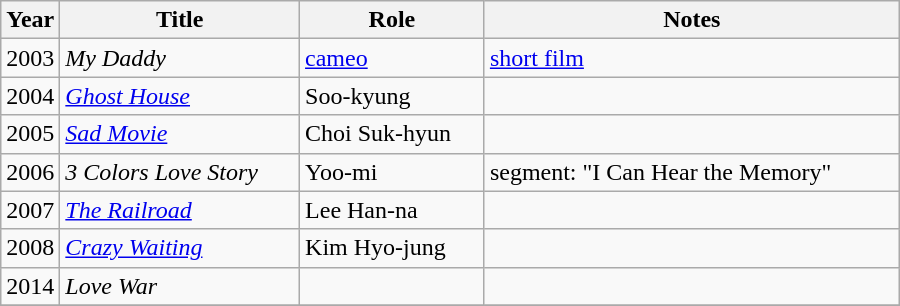<table class="wikitable" style="width:600px">
<tr>
<th width=10>Year</th>
<th>Title</th>
<th>Role</th>
<th>Notes</th>
</tr>
<tr>
<td>2003</td>
<td><em>My Daddy</em></td>
<td><a href='#'>cameo</a></td>
<td><a href='#'>short film</a></td>
</tr>
<tr>
<td>2004</td>
<td><em><a href='#'>Ghost House</a></em></td>
<td>Soo-kyung</td>
<td></td>
</tr>
<tr>
<td>2005</td>
<td><em><a href='#'>Sad Movie</a></em></td>
<td>Choi Suk-hyun</td>
<td></td>
</tr>
<tr>
<td>2006</td>
<td><em>3 Colors Love Story</em></td>
<td>Yoo-mi</td>
<td>segment: "I Can Hear the Memory"</td>
</tr>
<tr>
<td>2007</td>
<td><em><a href='#'>The Railroad</a></em></td>
<td>Lee Han-na</td>
<td></td>
</tr>
<tr>
<td>2008</td>
<td><em><a href='#'>Crazy Waiting</a></em></td>
<td>Kim Hyo-jung</td>
<td></td>
</tr>
<tr>
<td>2014</td>
<td><em>Love War</em></td>
<td></td>
<td></td>
</tr>
<tr>
</tr>
</table>
